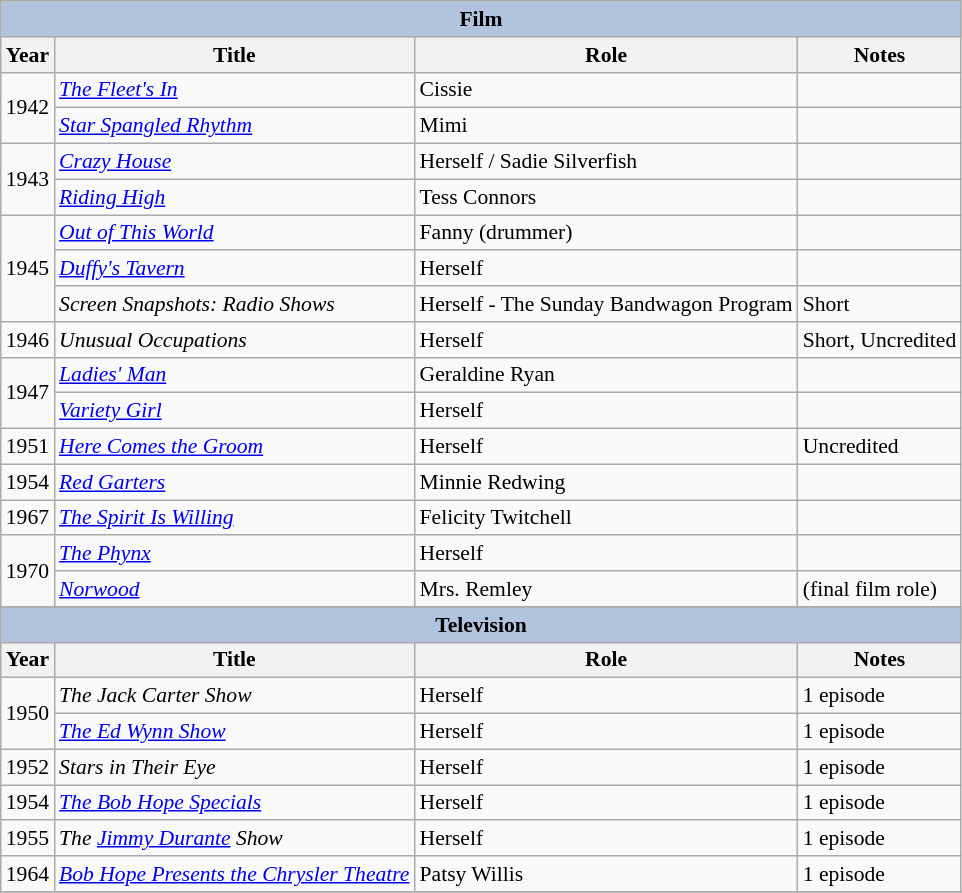<table class="wikitable" style="font-size: 90%;">
<tr>
<th colspan="4" style="background: LightSteelBlue;">Film</th>
</tr>
<tr>
<th>Year</th>
<th>Title</th>
<th>Role</th>
<th>Notes</th>
</tr>
<tr>
<td rowspan=2>1942</td>
<td><em><a href='#'>The Fleet's In</a></em></td>
<td>Cissie</td>
<td></td>
</tr>
<tr>
<td><em><a href='#'>Star Spangled Rhythm</a></em></td>
<td>Mimi</td>
<td></td>
</tr>
<tr>
<td rowspan=2>1943</td>
<td><em><a href='#'>Crazy House</a></em></td>
<td>Herself / Sadie Silverfish</td>
<td></td>
</tr>
<tr>
<td><em><a href='#'>Riding High</a></em></td>
<td>Tess Connors</td>
<td></td>
</tr>
<tr>
<td rowspan=3>1945</td>
<td><em><a href='#'>Out of This World</a></em></td>
<td>Fanny (drummer)</td>
<td></td>
</tr>
<tr>
<td><em><a href='#'>Duffy's Tavern</a></em></td>
<td>Herself</td>
<td></td>
</tr>
<tr>
<td><em>Screen Snapshots: Radio Shows</em></td>
<td>Herself - The Sunday Bandwagon Program</td>
<td>Short</td>
</tr>
<tr>
<td>1946</td>
<td><em>Unusual Occupations</em></td>
<td>Herself</td>
<td>Short, Uncredited</td>
</tr>
<tr>
<td rowspan=2>1947</td>
<td><em><a href='#'>Ladies' Man</a></em></td>
<td>Geraldine Ryan</td>
<td></td>
</tr>
<tr>
<td><em><a href='#'>Variety Girl</a></em></td>
<td>Herself</td>
<td></td>
</tr>
<tr>
<td>1951</td>
<td><em><a href='#'>Here Comes the Groom</a></em></td>
<td>Herself</td>
<td>Uncredited</td>
</tr>
<tr>
<td>1954</td>
<td><em><a href='#'>Red Garters</a></em></td>
<td>Minnie Redwing</td>
<td></td>
</tr>
<tr>
<td>1967</td>
<td><em><a href='#'>The Spirit Is Willing</a></em></td>
<td>Felicity Twitchell</td>
<td></td>
</tr>
<tr>
<td rowspan=2>1970</td>
<td><em><a href='#'>The Phynx</a></em></td>
<td>Herself</td>
<td></td>
</tr>
<tr>
<td><em><a href='#'>Norwood</a></em></td>
<td>Mrs. Remley</td>
<td>(final film role)</td>
</tr>
<tr>
</tr>
<tr>
<th colspan="4" style="background: LightSteelBlue;">Television</th>
</tr>
<tr>
<th>Year</th>
<th>Title</th>
<th>Role</th>
<th>Notes</th>
</tr>
<tr>
<td rowspan=2>1950</td>
<td><em>The Jack Carter Show</em></td>
<td>Herself</td>
<td>1 episode</td>
</tr>
<tr>
<td><em><a href='#'>The Ed Wynn Show</a></em></td>
<td>Herself</td>
<td>1 episode</td>
</tr>
<tr>
<td>1952</td>
<td><em>Stars in Their Eye</em></td>
<td>Herself</td>
<td>1 episode</td>
</tr>
<tr>
<td>1954</td>
<td><em><a href='#'>The Bob Hope Specials</a></em></td>
<td>Herself</td>
<td>1 episode</td>
</tr>
<tr>
<td>1955</td>
<td><em>The <a href='#'>Jimmy Durante</a> Show</em></td>
<td>Herself</td>
<td>1 episode</td>
</tr>
<tr>
<td>1964</td>
<td><em><a href='#'>Bob Hope Presents the Chrysler Theatre</a></em></td>
<td>Patsy Willis</td>
<td>1 episode</td>
</tr>
<tr>
</tr>
</table>
